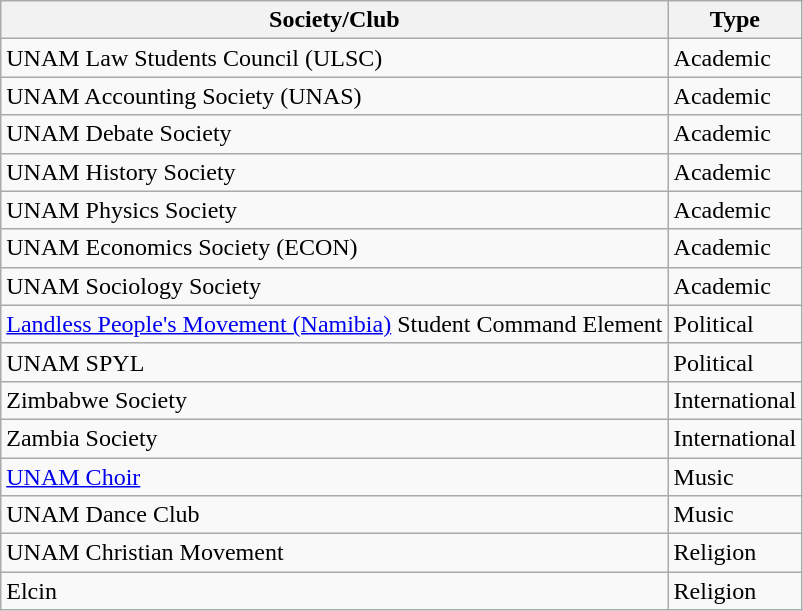<table class="wikitable">
<tr>
<th>Society/Club</th>
<th>Type</th>
</tr>
<tr>
<td>UNAM Law Students Council (ULSC)</td>
<td>Academic</td>
</tr>
<tr>
<td>UNAM Accounting Society (UNAS)</td>
<td>Academic</td>
</tr>
<tr>
<td>UNAM Debate Society</td>
<td>Academic</td>
</tr>
<tr>
<td>UNAM History Society</td>
<td>Academic</td>
</tr>
<tr>
<td>UNAM Physics Society</td>
<td>Academic</td>
</tr>
<tr>
<td>UNAM Economics Society (ECON)</td>
<td>Academic</td>
</tr>
<tr>
<td>UNAM Sociology Society</td>
<td>Academic</td>
</tr>
<tr>
<td><a href='#'>Landless People's Movement (Namibia)</a> Student Command Element</td>
<td>Political</td>
</tr>
<tr>
<td>UNAM SPYL</td>
<td>Political</td>
</tr>
<tr>
<td>Zimbabwe Society</td>
<td>International</td>
</tr>
<tr>
<td>Zambia Society</td>
<td>International</td>
</tr>
<tr>
<td><a href='#'>UNAM Choir</a></td>
<td>Music</td>
</tr>
<tr>
<td>UNAM Dance Club</td>
<td>Music</td>
</tr>
<tr>
<td>UNAM Christian Movement</td>
<td>Religion</td>
</tr>
<tr>
<td>Elcin</td>
<td>Religion</td>
</tr>
</table>
